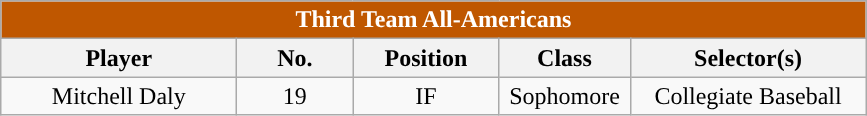<table class="wikitable" style="text-align:center">
<tr>
<td colspan="5" style= "background: #BF5700; color:white"><strong>Third Team All-Americans</strong></td>
</tr>
<tr>
<th style="width:150px; ">Player</th>
<th style="width:70px; ">No.</th>
<th style="width:90px; ">Position</th>
<th style="width:80px; ">Class</th>
<th style="width:150px; ">Selector(s)</th>
</tr>
<tr>
<td>Mitchell Daly</td>
<td>19</td>
<td>IF</td>
<td>Sophomore</td>
<td>Collegiate Baseball</td>
</tr>
</table>
